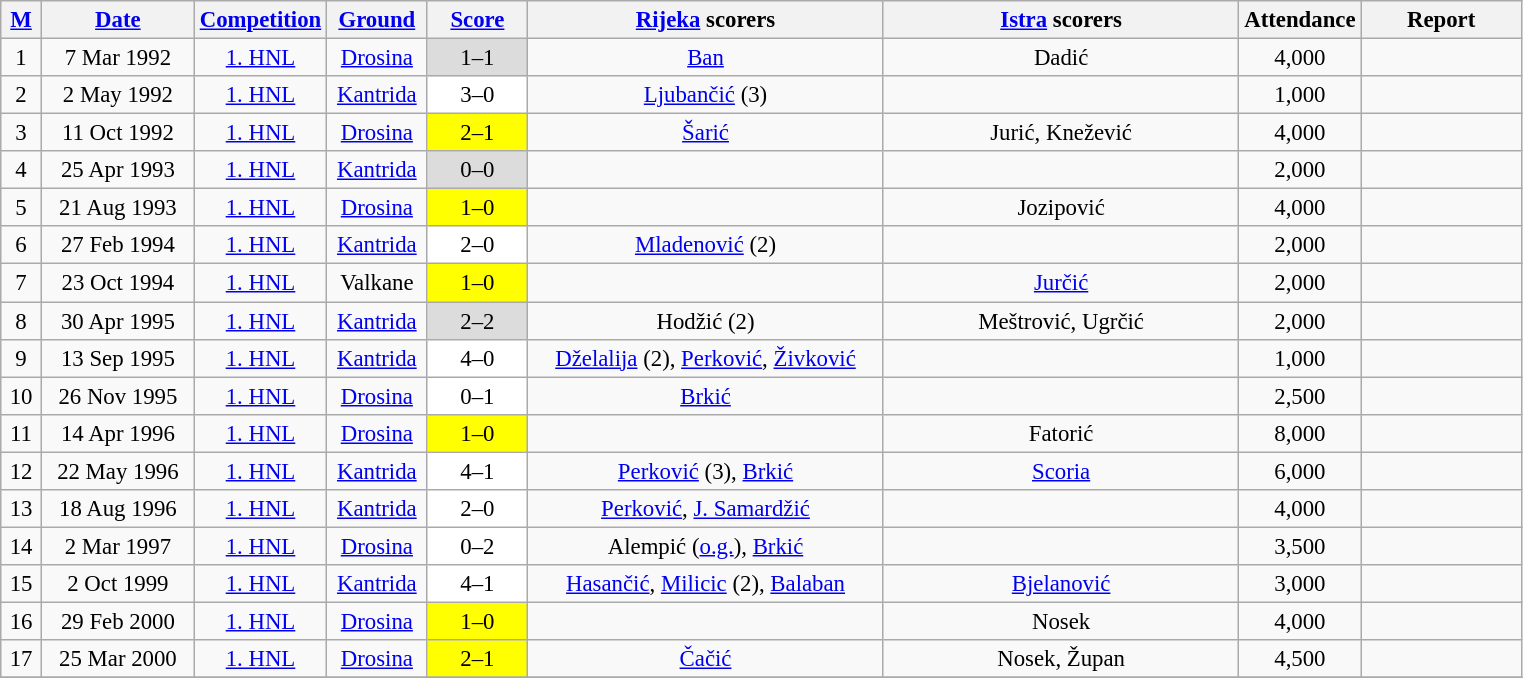<table class="wikitable sortable" style="text-align: center; font-size:95%;">
<tr>
<th width="20"><a href='#'>M</a></th>
<th width="95"><a href='#'>Date</a></th>
<th width="60"><a href='#'>Competition</a></th>
<th width="60"><a href='#'>Ground</a></th>
<th width="60"><a href='#'>Score</a></th>
<th width="230"><a href='#'>Rijeka</a> scorers</th>
<th width="230"><a href='#'>Istra</a> scorers</th>
<th width="40">Attendance</th>
<th width="100">Report</th>
</tr>
<tr>
<td>1</td>
<td>7 Mar 1992</td>
<td><a href='#'>1. HNL</a></td>
<td><a href='#'>Drosina</a></td>
<td style="background-color:#DCDCDC">1–1</td>
<td><a href='#'>Ban</a></td>
<td>Dadić</td>
<td>4,000</td>
<td></td>
</tr>
<tr>
<td>2</td>
<td>2 May 1992</td>
<td><a href='#'>1. HNL</a></td>
<td><a href='#'>Kantrida</a></td>
<td style="background-color:#FFFFFF">3–0</td>
<td><a href='#'>Ljubančić</a> (3)</td>
<td></td>
<td>1,000</td>
<td></td>
</tr>
<tr>
<td>3</td>
<td>11 Oct 1992</td>
<td><a href='#'>1. HNL</a></td>
<td><a href='#'>Drosina</a></td>
<td style="background-color:#FFFF00">2–1</td>
<td><a href='#'>Šarić</a></td>
<td>Jurić, Knežević</td>
<td>4,000</td>
<td></td>
</tr>
<tr>
<td>4</td>
<td>25 Apr 1993</td>
<td><a href='#'>1. HNL</a></td>
<td><a href='#'>Kantrida</a></td>
<td style="background-color:#DCDCDC">0–0</td>
<td></td>
<td></td>
<td>2,000</td>
<td></td>
</tr>
<tr>
<td>5</td>
<td>21 Aug 1993</td>
<td><a href='#'>1. HNL</a></td>
<td><a href='#'>Drosina</a></td>
<td style="background-color:#FFFF00">1–0</td>
<td></td>
<td>Jozipović</td>
<td>4,000</td>
<td></td>
</tr>
<tr>
<td>6</td>
<td>27 Feb 1994</td>
<td><a href='#'>1. HNL</a></td>
<td><a href='#'>Kantrida</a></td>
<td style="background-color:#FFFFFF">2–0</td>
<td><a href='#'>Mladenović</a> (2)</td>
<td></td>
<td>2,000</td>
<td></td>
</tr>
<tr>
<td>7</td>
<td>23 Oct 1994</td>
<td><a href='#'>1. HNL</a></td>
<td>Valkane</td>
<td style="background-color:#FFFF00">1–0</td>
<td></td>
<td><a href='#'>Jurčić</a></td>
<td>2,000</td>
<td></td>
</tr>
<tr>
<td>8</td>
<td>30 Apr 1995</td>
<td><a href='#'>1. HNL</a></td>
<td><a href='#'>Kantrida</a></td>
<td style="background-color:#DCDCDC">2–2</td>
<td>Hodžić (2)</td>
<td>Meštrović, Ugrčić</td>
<td>2,000</td>
<td></td>
</tr>
<tr>
<td>9</td>
<td>13 Sep 1995</td>
<td><a href='#'>1. HNL</a></td>
<td><a href='#'>Kantrida</a></td>
<td style="background-color:#FFFFFF">4–0</td>
<td><a href='#'>Dželalija</a> (2), <a href='#'>Perković</a>, <a href='#'>Živković</a></td>
<td></td>
<td>1,000</td>
<td></td>
</tr>
<tr>
<td>10</td>
<td>26 Nov 1995</td>
<td><a href='#'>1. HNL</a></td>
<td><a href='#'>Drosina</a></td>
<td style="background-color:#FFFFFF">0–1</td>
<td><a href='#'>Brkić</a></td>
<td></td>
<td>2,500</td>
<td></td>
</tr>
<tr>
<td>11</td>
<td>14 Apr 1996</td>
<td><a href='#'>1. HNL</a></td>
<td><a href='#'>Drosina</a></td>
<td style="background-color:#FFFF00">1–0</td>
<td></td>
<td>Fatorić</td>
<td>8,000</td>
<td></td>
</tr>
<tr>
<td>12</td>
<td>22 May 1996</td>
<td><a href='#'>1. HNL</a></td>
<td><a href='#'>Kantrida</a></td>
<td style="background-color:#FFFFFF">4–1</td>
<td><a href='#'>Perković</a> (3), <a href='#'>Brkić</a></td>
<td><a href='#'>Scoria</a></td>
<td>6,000</td>
<td></td>
</tr>
<tr>
<td>13</td>
<td>18 Aug 1996</td>
<td><a href='#'>1. HNL</a></td>
<td><a href='#'>Kantrida</a></td>
<td style="background-color:#FFFFFF">2–0</td>
<td><a href='#'>Perković</a>, <a href='#'>J. Samardžić</a></td>
<td></td>
<td>4,000</td>
<td></td>
</tr>
<tr>
<td>14</td>
<td>2 Mar 1997</td>
<td><a href='#'>1. HNL</a></td>
<td><a href='#'>Drosina</a></td>
<td style="background-color:#FFFFFF">0–2</td>
<td>Alempić (<a href='#'>o.g.</a>), <a href='#'>Brkić</a></td>
<td></td>
<td>3,500</td>
<td></td>
</tr>
<tr>
<td>15</td>
<td>2 Oct 1999</td>
<td><a href='#'>1. HNL</a></td>
<td><a href='#'>Kantrida</a></td>
<td style="background-color:#FFFFFF">4–1</td>
<td><a href='#'>Hasančić</a>, <a href='#'>Milicic</a> (2), <a href='#'>Balaban</a></td>
<td><a href='#'>Bjelanović</a></td>
<td>3,000</td>
<td></td>
</tr>
<tr>
<td>16</td>
<td>29 Feb 2000</td>
<td><a href='#'>1. HNL</a></td>
<td><a href='#'>Drosina</a></td>
<td style="background-color:#FFFF00">1–0</td>
<td></td>
<td>Nosek</td>
<td>4,000</td>
<td></td>
</tr>
<tr>
<td>17</td>
<td>25 Mar 2000</td>
<td><a href='#'>1. HNL</a></td>
<td><a href='#'>Drosina</a></td>
<td style="background-color:#FFFF00">2–1</td>
<td><a href='#'>Čačić</a></td>
<td>Nosek, Župan</td>
<td>4,500</td>
<td></td>
</tr>
<tr>
</tr>
</table>
